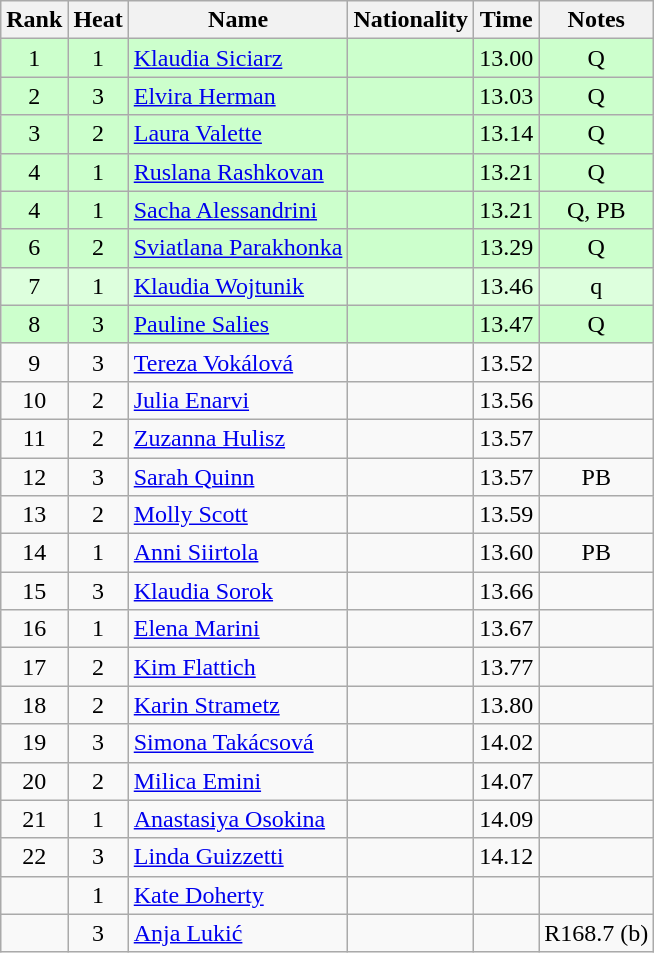<table class="wikitable sortable" style="text-align:center">
<tr>
<th>Rank</th>
<th>Heat</th>
<th>Name</th>
<th>Nationality</th>
<th>Time</th>
<th>Notes</th>
</tr>
<tr bgcolor=ccffcc>
<td>1</td>
<td>1</td>
<td align=left><a href='#'>Klaudia Siciarz</a></td>
<td align=left></td>
<td>13.00</td>
<td>Q</td>
</tr>
<tr bgcolor=ccffcc>
<td>2</td>
<td>3</td>
<td align=left><a href='#'>Elvira Herman</a></td>
<td align=left></td>
<td>13.03</td>
<td>Q</td>
</tr>
<tr bgcolor=ccffcc>
<td>3</td>
<td>2</td>
<td align=left><a href='#'>Laura Valette</a></td>
<td align=left></td>
<td>13.14</td>
<td>Q</td>
</tr>
<tr bgcolor=ccffcc>
<td>4</td>
<td>1</td>
<td align=left><a href='#'>Ruslana Rashkovan</a></td>
<td align=left></td>
<td>13.21</td>
<td>Q</td>
</tr>
<tr bgcolor=ccffcc>
<td>4</td>
<td>1</td>
<td align=left><a href='#'>Sacha Alessandrini</a></td>
<td align=left></td>
<td>13.21</td>
<td>Q, PB</td>
</tr>
<tr bgcolor=ccffcc>
<td>6</td>
<td>2</td>
<td align=left><a href='#'>Sviatlana Parakhonka</a></td>
<td align=left></td>
<td>13.29</td>
<td>Q</td>
</tr>
<tr bgcolor=ddffdd>
<td>7</td>
<td>1</td>
<td align=left><a href='#'>Klaudia Wojtunik</a></td>
<td align=left></td>
<td>13.46</td>
<td>q</td>
</tr>
<tr bgcolor=ccffcc>
<td>8</td>
<td>3</td>
<td align=left><a href='#'>Pauline Salies</a></td>
<td align=left></td>
<td>13.47</td>
<td>Q</td>
</tr>
<tr>
<td>9</td>
<td>3</td>
<td align=left><a href='#'>Tereza Vokálová</a></td>
<td align=left></td>
<td>13.52</td>
<td></td>
</tr>
<tr>
<td>10</td>
<td>2</td>
<td align=left><a href='#'>Julia Enarvi</a></td>
<td align=left></td>
<td>13.56</td>
<td></td>
</tr>
<tr>
<td>11</td>
<td>2</td>
<td align=left><a href='#'>Zuzanna Hulisz</a></td>
<td align=left></td>
<td>13.57</td>
<td></td>
</tr>
<tr>
<td>12</td>
<td>3</td>
<td align=left><a href='#'>Sarah Quinn</a></td>
<td align=left></td>
<td>13.57</td>
<td>PB</td>
</tr>
<tr>
<td>13</td>
<td>2</td>
<td align=left><a href='#'>Molly Scott</a></td>
<td align=left></td>
<td>13.59</td>
<td></td>
</tr>
<tr>
<td>14</td>
<td>1</td>
<td align=left><a href='#'>Anni Siirtola</a></td>
<td align=left></td>
<td>13.60</td>
<td>PB</td>
</tr>
<tr>
<td>15</td>
<td>3</td>
<td align=left><a href='#'>Klaudia Sorok</a></td>
<td align=left></td>
<td>13.66</td>
<td></td>
</tr>
<tr>
<td>16</td>
<td>1</td>
<td align=left><a href='#'>Elena Marini</a></td>
<td align=left></td>
<td>13.67</td>
<td></td>
</tr>
<tr>
<td>17</td>
<td>2</td>
<td align=left><a href='#'>Kim Flattich</a></td>
<td align=left></td>
<td>13.77</td>
<td></td>
</tr>
<tr>
<td>18</td>
<td>2</td>
<td align=left><a href='#'>Karin Strametz</a></td>
<td align=left></td>
<td>13.80</td>
<td></td>
</tr>
<tr>
<td>19</td>
<td>3</td>
<td align=left><a href='#'>Simona Takácsová</a></td>
<td align=left></td>
<td>14.02</td>
<td></td>
</tr>
<tr>
<td>20</td>
<td>2</td>
<td align=left><a href='#'>Milica Emini</a></td>
<td align=left></td>
<td>14.07</td>
<td></td>
</tr>
<tr>
<td>21</td>
<td>1</td>
<td align=left><a href='#'>Anastasiya Osokina</a></td>
<td align=left></td>
<td>14.09</td>
<td></td>
</tr>
<tr>
<td>22</td>
<td>3</td>
<td align=left><a href='#'>Linda Guizzetti</a></td>
<td align=left></td>
<td>14.12</td>
<td></td>
</tr>
<tr>
<td></td>
<td>1</td>
<td align=left><a href='#'>Kate Doherty</a></td>
<td align=left></td>
<td></td>
<td></td>
</tr>
<tr>
<td></td>
<td>3</td>
<td align=left><a href='#'>Anja Lukić</a></td>
<td align=left></td>
<td></td>
<td>R168.7 (b)</td>
</tr>
</table>
